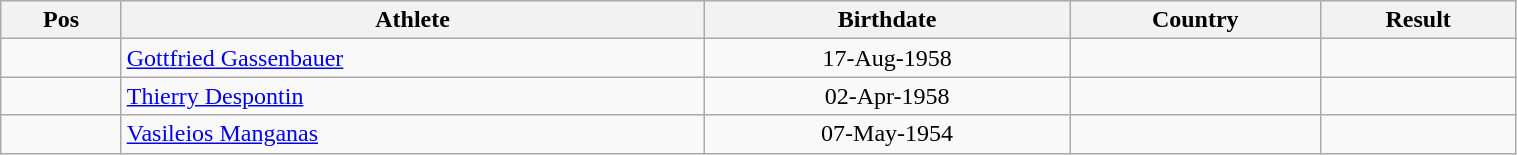<table class="wikitable"  style="text-align:center; width:80%;">
<tr>
<th>Pos</th>
<th>Athlete</th>
<th>Birthdate</th>
<th>Country</th>
<th>Result</th>
</tr>
<tr>
<td align=center></td>
<td align=left><a href='#'>Gottfried Gassenbauer</a></td>
<td>17-Aug-1958</td>
<td align=left></td>
<td></td>
</tr>
<tr>
<td align=center></td>
<td align=left><a href='#'>Thierry Despontin</a></td>
<td>02-Apr-1958</td>
<td align=left></td>
<td></td>
</tr>
<tr>
<td align=center></td>
<td align=left><a href='#'>Vasileios Manganas</a></td>
<td>07-May-1954</td>
<td align=left></td>
<td></td>
</tr>
</table>
